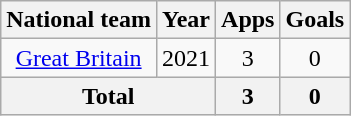<table class="wikitable" style="text-align:center">
<tr>
<th>National team</th>
<th>Year</th>
<th>Apps</th>
<th>Goals</th>
</tr>
<tr>
<td><a href='#'>Great Britain</a></td>
<td>2021</td>
<td>3</td>
<td>0</td>
</tr>
<tr>
<th colspan="2">Total</th>
<th>3</th>
<th>0</th>
</tr>
</table>
